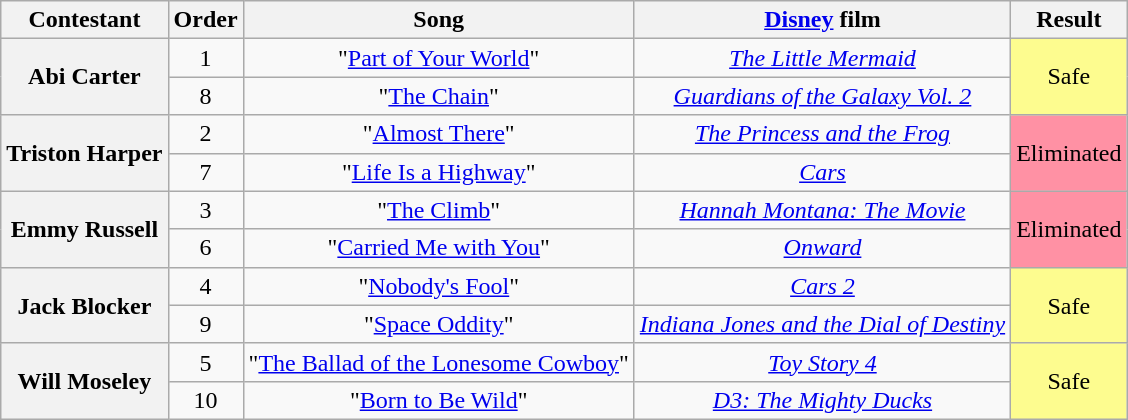<table class="wikitable unsortable" style="text-align:center;">
<tr>
<th scope="col">Contestant</th>
<th scope="col">Order</th>
<th scope="col">Song</th>
<th scope="col"><a href='#'>Disney</a> film</th>
<th scope="col">Result</th>
</tr>
<tr>
<th scope="row" rowspan="2">Abi Carter</th>
<td>1</td>
<td>"<a href='#'>Part of Your World</a>"</td>
<td><em><a href='#'>The Little Mermaid</a></em></td>
<td rowspan="2" style="background:#FDFC8F;">Safe</td>
</tr>
<tr>
<td>8</td>
<td>"<a href='#'>The Chain</a>"</td>
<td><em><a href='#'>Guardians of the Galaxy Vol. 2</a></em></td>
</tr>
<tr>
<th scope="row" rowspan="2">Triston Harper</th>
<td>2</td>
<td>"<a href='#'>Almost There</a>"</td>
<td><em><a href='#'>The Princess and the Frog</a></em></td>
<td rowspan="2" style="background:#FF91A4;">Eliminated</td>
</tr>
<tr>
<td>7</td>
<td>"<a href='#'>Life Is a Highway</a>"</td>
<td><em><a href='#'>Cars</a></em></td>
</tr>
<tr>
<th scope="row" rowspan="2">Emmy Russell</th>
<td>3</td>
<td>"<a href='#'>The Climb</a>"</td>
<td><em><a href='#'>Hannah Montana: The Movie</a></em></td>
<td rowspan="2" style="background:#FF91A4;">Eliminated</td>
</tr>
<tr>
<td>6</td>
<td>"<a href='#'>Carried Me with You</a>"</td>
<td><em><a href='#'>Onward</a></em></td>
</tr>
<tr>
<th scope="row" rowspan="2">Jack Blocker</th>
<td>4</td>
<td>"<a href='#'>Nobody's Fool</a>"</td>
<td><em><a href='#'>Cars 2</a></em></td>
<td rowspan="2" style="background:#FDFC8F;">Safe</td>
</tr>
<tr>
<td>9</td>
<td>"<a href='#'>Space Oddity</a>"</td>
<td><em><a href='#'>Indiana Jones and the Dial of Destiny</a></em></td>
</tr>
<tr>
<th scope="row" rowspan="2">Will Moseley</th>
<td>5</td>
<td>"<a href='#'>The Ballad of the Lonesome Cowboy</a>"</td>
<td><em><a href='#'>Toy Story 4</a></em></td>
<td rowspan="2" style="background:#FDFC8F;">Safe</td>
</tr>
<tr>
<td>10</td>
<td>"<a href='#'>Born to Be Wild</a>"</td>
<td><em><a href='#'>D3: The Mighty Ducks</a></em></td>
</tr>
</table>
